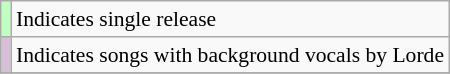<table class="wikitable" style="font-size:90%;">
<tr>
<td style="background-color:#BFFFC0;"></td>
<td>Indicates single release</td>
</tr>
<tr>
<td style="background-color:#D8BFD8"> </td>
<td>Indicates songs with background vocals by Lorde</td>
</tr>
<tr>
</tr>
</table>
